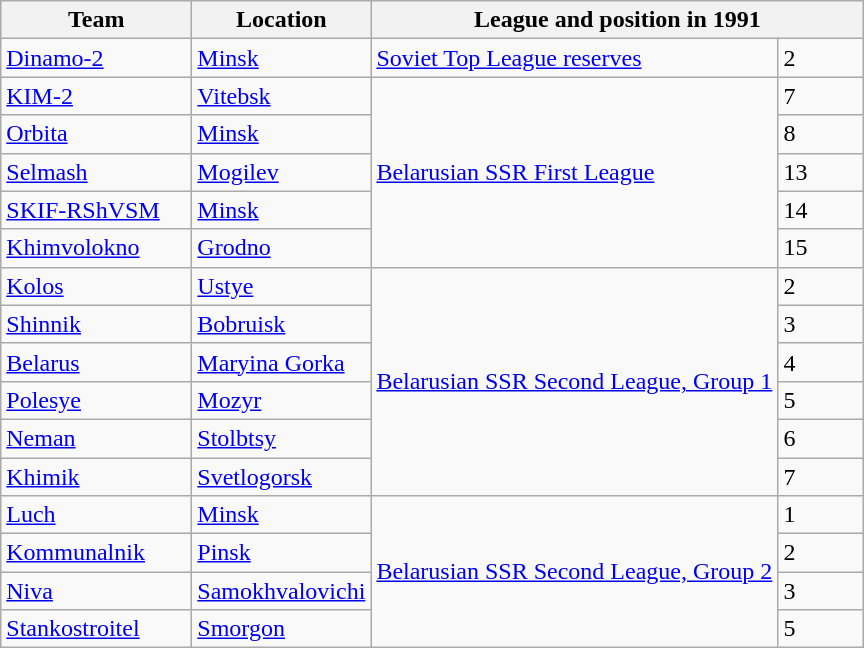<table class="wikitable" style="text-align:left">
<tr>
<th>Team</th>
<th>Location</th>
<th colspan="2">League and position in 1991</th>
</tr>
<tr>
<td width=120><a href='#'>Dinamo-2</a></td>
<td width=110><a href='#'>Minsk</a></td>
<td><a href='#'>Soviet Top League reserves</a></td>
<td width=50>2</td>
</tr>
<tr>
<td><a href='#'>KIM-2</a></td>
<td><a href='#'>Vitebsk</a></td>
<td rowspan="5"><a href='#'>Belarusian SSR First League</a></td>
<td>7</td>
</tr>
<tr>
<td><a href='#'>Orbita</a></td>
<td><a href='#'>Minsk</a></td>
<td>8</td>
</tr>
<tr>
<td><a href='#'>Selmash</a></td>
<td><a href='#'>Mogilev</a></td>
<td>13</td>
</tr>
<tr>
<td><a href='#'>SKIF-RShVSM</a></td>
<td><a href='#'>Minsk</a></td>
<td>14</td>
</tr>
<tr>
<td><a href='#'>Khimvolokno</a></td>
<td><a href='#'>Grodno</a></td>
<td>15</td>
</tr>
<tr>
<td><a href='#'>Kolos</a></td>
<td><a href='#'>Ustye</a></td>
<td rowspan="6"><a href='#'>Belarusian SSR Second League, Group 1</a></td>
<td>2</td>
</tr>
<tr>
<td><a href='#'>Shinnik</a></td>
<td><a href='#'>Bobruisk</a></td>
<td>3</td>
</tr>
<tr>
<td><a href='#'>Belarus</a></td>
<td><a href='#'>Maryina Gorka</a></td>
<td>4</td>
</tr>
<tr>
<td><a href='#'>Polesye</a></td>
<td><a href='#'>Mozyr</a></td>
<td>5</td>
</tr>
<tr>
<td><a href='#'>Neman</a></td>
<td><a href='#'>Stolbtsy</a></td>
<td>6</td>
</tr>
<tr>
<td><a href='#'>Khimik</a></td>
<td><a href='#'>Svetlogorsk</a></td>
<td>7</td>
</tr>
<tr>
<td><a href='#'>Luch</a></td>
<td><a href='#'>Minsk</a></td>
<td rowspan="4"><a href='#'>Belarusian SSR Second League, Group 2</a></td>
<td>1</td>
</tr>
<tr>
<td><a href='#'>Kommunalnik</a></td>
<td><a href='#'>Pinsk</a></td>
<td>2</td>
</tr>
<tr>
<td><a href='#'>Niva</a></td>
<td><a href='#'>Samokhvalovichi</a></td>
<td>3</td>
</tr>
<tr>
<td><a href='#'>Stankostroitel</a></td>
<td><a href='#'>Smorgon</a></td>
<td>5</td>
</tr>
</table>
